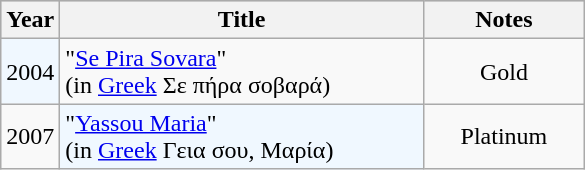<table class="wikitable"|width=100%>
<tr style="background:#ccc;">
<th style="width:25px;">Year</th>
<th style="width:235px;">Title</th>
<th style="width:100px;">Notes</th>
</tr>
<tr>
<td style="background:#f0f8ff; text-align:center;">2004</td>
<td align="left">"<a href='#'>Se Pira Sovara</a>" <br>(in <a href='#'>Greek</a> Σε πήρα σοβαρά)</td>
<td style="text-align:center;">Gold</td>
</tr>
<tr>
<td>2007</td>
<td style="background:#f0f8ff; text-align:left;">"<a href='#'>Yassou Maria</a>" <br>(in <a href='#'>Greek</a>  Γεια σου, Μαρία)</td>
<td style="text-align:center;">Platinum</td>
</tr>
</table>
